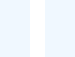<table border="0" cellpadding="10" cellspacing="10">
<tr>
<td style="background:#f0f8ff"><br></td>
<td style="background:#f0f8ff"><br></td>
</tr>
<tr>
</tr>
</table>
